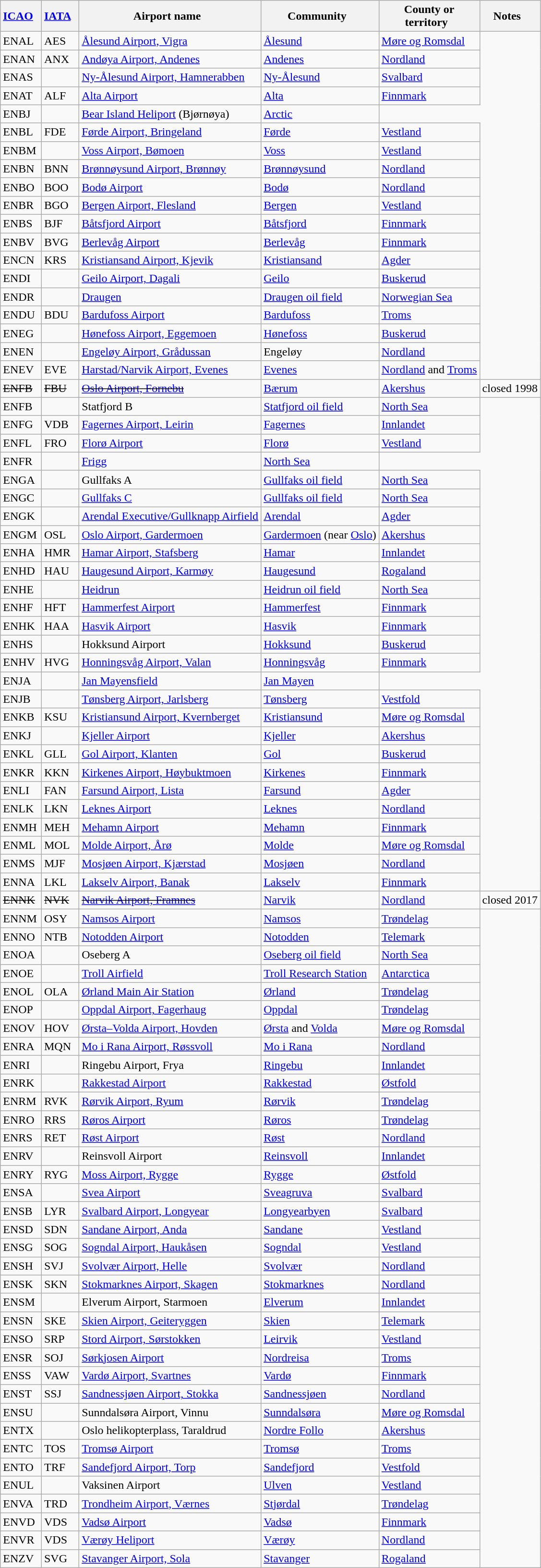<table class="wikitable" style="width:auto;">
<tr>
<th width="*"><a href='#'>ICAO</a>  </th>
<th width="*"><a href='#'>IATA</a>  </th>
<th width="*">Airport name  </th>
<th width="*">Community  </th>
<th width="*">County or<br>territory  </th>
<th width="*">Notes  </th>
</tr>
<tr>
<td>ENAL</td>
<td>AES</td>
<td><a href='#'>Ålesund Airport, Vigra</a></td>
<td><a href='#'>Ålesund</a></td>
<td><a href='#'>Møre og Romsdal</a></td>
</tr>
<tr>
<td>ENAN</td>
<td>ANX</td>
<td><a href='#'>Andøya Airport, Andenes</a></td>
<td><a href='#'>Andenes</a></td>
<td><a href='#'>Nordland</a></td>
</tr>
<tr>
<td>ENAS</td>
<td></td>
<td><a href='#'>Ny-Ålesund Airport, Hamnerabben</a></td>
<td><a href='#'>Ny-Ålesund</a></td>
<td><a href='#'>Svalbard</a></td>
</tr>
<tr>
<td>ENAT</td>
<td>ALF</td>
<td><a href='#'>Alta Airport</a></td>
<td><a href='#'>Alta</a></td>
<td><a href='#'>Finnmark</a></td>
</tr>
<tr>
<td>ENBJ</td>
<td></td>
<td><a href='#'>Bear Island Heliport</a> (Bjørnøya)</td>
<td><a href='#'>Arctic</a></td>
</tr>
<tr>
<td>ENBL</td>
<td>FDE</td>
<td><a href='#'>Førde Airport, Bringeland</a></td>
<td><a href='#'>Førde</a></td>
<td><a href='#'>Vestland</a></td>
</tr>
<tr>
<td>ENBM</td>
<td></td>
<td><a href='#'>Voss Airport, Bømoen</a></td>
<td><a href='#'>Voss</a></td>
<td><a href='#'>Vestland</a></td>
</tr>
<tr>
<td>ENBN</td>
<td>BNN</td>
<td><a href='#'>Brønnøysund Airport, Brønnøy</a></td>
<td><a href='#'>Brønnøysund</a></td>
<td><a href='#'>Nordland</a></td>
</tr>
<tr>
<td>ENBO</td>
<td>BOO</td>
<td><a href='#'>Bodø Airport</a></td>
<td><a href='#'>Bodø</a></td>
<td><a href='#'>Nordland</a></td>
</tr>
<tr>
<td>ENBR</td>
<td>BGO</td>
<td><a href='#'>Bergen Airport, Flesland</a></td>
<td><a href='#'>Bergen</a></td>
<td><a href='#'>Vestland</a></td>
</tr>
<tr>
<td>ENBS</td>
<td>BJF</td>
<td><a href='#'>Båtsfjord Airport</a></td>
<td><a href='#'>Båtsfjord</a></td>
<td><a href='#'>Finnmark</a></td>
</tr>
<tr>
<td>ENBV</td>
<td>BVG</td>
<td><a href='#'>Berlevåg Airport</a></td>
<td><a href='#'>Berlevåg</a></td>
<td><a href='#'>Finnmark</a></td>
</tr>
<tr>
<td>ENCN</td>
<td>KRS</td>
<td><a href='#'>Kristiansand Airport, Kjevik</a></td>
<td><a href='#'>Kristiansand</a></td>
<td><a href='#'>Agder</a></td>
</tr>
<tr>
<td>ENDI</td>
<td></td>
<td><a href='#'>Geilo Airport, Dagali</a></td>
<td><a href='#'>Geilo</a></td>
<td><a href='#'>Buskerud</a></td>
</tr>
<tr>
<td>ENDR</td>
<td></td>
<td><a href='#'>Draugen</a></td>
<td><a href='#'>Draugen oil field</a></td>
<td><a href='#'>Norwegian Sea</a></td>
</tr>
<tr>
<td>ENDU</td>
<td>BDU</td>
<td><a href='#'>Bardufoss Airport</a></td>
<td><a href='#'>Bardufoss</a></td>
<td><a href='#'>Troms</a></td>
</tr>
<tr>
<td>ENEG</td>
<td></td>
<td><a href='#'>Hønefoss Airport, Eggemoen</a></td>
<td><a href='#'>Hønefoss</a></td>
<td><a href='#'>Buskerud</a></td>
</tr>
<tr>
<td>ENEN</td>
<td></td>
<td><a href='#'>Engeløy Airport, Grådussan</a></td>
<td>Engeløy</td>
<td><a href='#'>Nordland</a></td>
</tr>
<tr>
<td>ENEV</td>
<td>EVE</td>
<td><a href='#'>Harstad/Narvik Airport, Evenes</a></td>
<td><a href='#'>Evenes</a></td>
<td><a href='#'>Nordland</a> and <a href='#'>Troms</a></td>
</tr>
<tr>
<td><s>ENFB</s></td>
<td><s>FBU</s></td>
<td><s><a href='#'>Oslo Airport, Fornebu</a></s></td>
<td><a href='#'>Bærum</a></td>
<td><a href='#'>Akershus</a></td>
<td>closed 1998</td>
</tr>
<tr>
<td>ENFB</td>
<td></td>
<td>Statfjord B</td>
<td><a href='#'>Statfjord oil field</a></td>
<td><a href='#'>North Sea</a></td>
</tr>
<tr>
<td>ENFG</td>
<td>VDB</td>
<td><a href='#'>Fagernes Airport, Leirin</a></td>
<td><a href='#'>Fagernes</a></td>
<td><a href='#'>Innlandet</a></td>
</tr>
<tr>
<td>ENFL</td>
<td>FRO</td>
<td><a href='#'>Florø Airport</a></td>
<td><a href='#'>Florø</a></td>
<td><a href='#'>Vestland</a></td>
</tr>
<tr>
<td>ENFR</td>
<td></td>
<td><a href='#'>Frigg</a></td>
<td><a href='#'>North Sea</a></td>
</tr>
<tr>
<td>ENGA</td>
<td></td>
<td>Gullfaks A</td>
<td><a href='#'>Gullfaks oil field</a></td>
<td><a href='#'>North Sea</a></td>
</tr>
<tr>
<td>ENGC</td>
<td></td>
<td><a href='#'>Gullfaks C</a></td>
<td><a href='#'>Gullfaks oil field</a></td>
<td><a href='#'>North Sea</a></td>
</tr>
<tr>
<td>ENGK</td>
<td></td>
<td><a href='#'>Arendal Executive/Gullknapp Airfield</a></td>
<td><a href='#'>Arendal</a></td>
<td><a href='#'>Agder</a></td>
</tr>
<tr>
<td>ENGM</td>
<td>OSL</td>
<td><a href='#'>Oslo Airport, Gardermoen</a></td>
<td><a href='#'>Gardermoen</a> (near <a href='#'>Oslo</a>)</td>
<td><a href='#'>Akershus</a></td>
</tr>
<tr>
<td>ENHA</td>
<td>HMR</td>
<td><a href='#'>Hamar Airport, Stafsberg</a></td>
<td><a href='#'>Hamar</a></td>
<td><a href='#'>Innlandet</a></td>
</tr>
<tr>
<td>ENHD</td>
<td>HAU</td>
<td><a href='#'>Haugesund Airport, Karmøy</a></td>
<td><a href='#'>Haugesund</a></td>
<td><a href='#'>Rogaland</a></td>
</tr>
<tr>
<td>ENHE</td>
<td></td>
<td><a href='#'>Heidrun</a></td>
<td><a href='#'>Heidrun oil field</a></td>
<td><a href='#'>North Sea</a></td>
</tr>
<tr>
<td>ENHF</td>
<td>HFT</td>
<td><a href='#'>Hammerfest Airport</a></td>
<td><a href='#'>Hammerfest</a></td>
<td><a href='#'>Finnmark</a></td>
</tr>
<tr>
<td>ENHK</td>
<td>HAA</td>
<td><a href='#'>Hasvik Airport</a></td>
<td><a href='#'>Hasvik</a></td>
<td><a href='#'>Finnmark</a></td>
</tr>
<tr>
<td>ENHS</td>
<td></td>
<td>Hokksund Airport</td>
<td><a href='#'>Hokksund</a></td>
<td><a href='#'>Buskerud</a></td>
</tr>
<tr>
<td>ENHV</td>
<td>HVG</td>
<td><a href='#'>Honningsvåg Airport, Valan</a></td>
<td><a href='#'>Honningsvåg</a></td>
<td><a href='#'>Finnmark</a></td>
</tr>
<tr>
<td>ENJA</td>
<td></td>
<td><a href='#'>Jan Mayensfield</a></td>
<td><a href='#'>Jan Mayen</a></td>
</tr>
<tr>
<td>ENJB</td>
<td></td>
<td><a href='#'>Tønsberg Airport, Jarlsberg</a></td>
<td><a href='#'>Tønsberg</a></td>
<td><a href='#'>Vestfold</a></td>
</tr>
<tr>
<td>ENKB</td>
<td>KSU</td>
<td><a href='#'>Kristiansund Airport, Kvernberget</a></td>
<td><a href='#'>Kristiansund</a></td>
<td><a href='#'>Møre og Romsdal</a></td>
</tr>
<tr>
<td>ENKJ</td>
<td></td>
<td><a href='#'>Kjeller Airport</a></td>
<td><a href='#'>Kjeller</a></td>
<td><a href='#'>Akershus</a></td>
</tr>
<tr>
<td>ENKL</td>
<td>GLL</td>
<td><a href='#'>Gol Airport, Klanten</a></td>
<td><a href='#'>Gol</a></td>
<td><a href='#'>Buskerud</a></td>
</tr>
<tr>
<td>ENKR</td>
<td>KKN</td>
<td><a href='#'>Kirkenes Airport, Høybuktmoen</a></td>
<td><a href='#'>Kirkenes</a></td>
<td><a href='#'>Finnmark</a></td>
</tr>
<tr>
<td>ENLI</td>
<td>FAN</td>
<td><a href='#'>Farsund Airport, Lista</a></td>
<td><a href='#'>Farsund</a></td>
<td><a href='#'>Agder</a></td>
</tr>
<tr>
<td>ENLK</td>
<td>LKN</td>
<td><a href='#'>Leknes Airport</a></td>
<td><a href='#'>Leknes</a></td>
<td><a href='#'>Nordland</a></td>
</tr>
<tr>
<td>ENMH</td>
<td>MEH</td>
<td><a href='#'>Mehamn Airport</a></td>
<td><a href='#'>Mehamn</a></td>
<td><a href='#'>Finnmark</a></td>
</tr>
<tr>
<td>ENML</td>
<td>MOL</td>
<td><a href='#'>Molde Airport, Årø</a></td>
<td><a href='#'>Molde</a></td>
<td><a href='#'>Møre og Romsdal</a></td>
</tr>
<tr>
<td>ENMS</td>
<td>MJF</td>
<td><a href='#'>Mosjøen Airport, Kjærstad</a></td>
<td><a href='#'>Mosjøen</a></td>
<td><a href='#'>Nordland</a></td>
</tr>
<tr>
<td>ENNA</td>
<td>LKL</td>
<td><a href='#'>Lakselv Airport, Banak</a></td>
<td><a href='#'>Lakselv</a></td>
<td><a href='#'>Finnmark</a></td>
</tr>
<tr>
<td><s>ENNK</s></td>
<td><s>NVK</s></td>
<td><s><a href='#'>Narvik Airport, Framnes</a></s></td>
<td><a href='#'>Narvik</a></td>
<td><a href='#'>Nordland</a></td>
<td>closed 2017</td>
</tr>
<tr>
<td>ENNM</td>
<td>OSY</td>
<td><a href='#'>Namsos Airport</a></td>
<td><a href='#'>Namsos</a></td>
<td><a href='#'>Trøndelag</a></td>
</tr>
<tr>
<td>ENNO</td>
<td>NTB</td>
<td><a href='#'>Notodden Airport</a></td>
<td><a href='#'>Notodden</a></td>
<td><a href='#'>Telemark</a></td>
</tr>
<tr>
<td>ENOA</td>
<td></td>
<td>Oseberg A</td>
<td><a href='#'>Oseberg oil field</a></td>
<td><a href='#'>North Sea</a></td>
</tr>
<tr>
<td>ENOE</td>
<td></td>
<td><a href='#'>Troll Airfield</a></td>
<td><a href='#'>Troll Research Station</a></td>
<td><a href='#'>Antarctica</a></td>
</tr>
<tr>
<td>ENOL</td>
<td>OLA</td>
<td><a href='#'>Ørland Main Air Station</a></td>
<td><a href='#'>Ørland</a></td>
<td><a href='#'>Trøndelag</a></td>
</tr>
<tr>
<td>ENOP</td>
<td></td>
<td><a href='#'>Oppdal Airport, Fagerhaug</a></td>
<td><a href='#'>Oppdal</a></td>
<td><a href='#'>Trøndelag</a></td>
</tr>
<tr>
<td>ENOV</td>
<td>HOV</td>
<td><a href='#'>Ørsta–Volda Airport, Hovden</a></td>
<td><a href='#'>Ørsta</a> and <a href='#'>Volda</a></td>
<td><a href='#'>Møre og Romsdal</a></td>
</tr>
<tr>
<td>ENRA</td>
<td>MQN</td>
<td><a href='#'>Mo i Rana Airport, Røssvoll</a></td>
<td><a href='#'>Mo i Rana</a></td>
<td><a href='#'>Nordland</a></td>
</tr>
<tr>
<td>ENRI</td>
<td></td>
<td>Ringebu Airport, Frya</td>
<td><a href='#'>Ringebu</a></td>
<td><a href='#'>Innlandet</a></td>
</tr>
<tr>
<td>ENRK</td>
<td></td>
<td><a href='#'>Rakkestad Airport</a></td>
<td><a href='#'>Rakkestad</a></td>
<td><a href='#'>Østfold</a></td>
</tr>
<tr>
<td>ENRM</td>
<td>RVK</td>
<td><a href='#'>Rørvik Airport, Ryum</a></td>
<td><a href='#'>Rørvik</a></td>
<td><a href='#'>Trøndelag</a></td>
</tr>
<tr>
<td>ENRO</td>
<td>RRS</td>
<td><a href='#'>Røros Airport</a></td>
<td><a href='#'>Røros</a></td>
<td><a href='#'>Trøndelag</a></td>
</tr>
<tr>
<td>ENRS</td>
<td>RET</td>
<td><a href='#'>Røst Airport</a></td>
<td><a href='#'>Røst</a></td>
<td><a href='#'>Nordland</a></td>
</tr>
<tr>
<td>ENRV</td>
<td></td>
<td>Reinsvoll Airport</td>
<td><a href='#'>Reinsvoll</a></td>
<td><a href='#'>Innlandet</a></td>
</tr>
<tr>
<td>ENRY</td>
<td>RYG</td>
<td><a href='#'>Moss Airport, Rygge</a></td>
<td><a href='#'>Rygge</a></td>
<td><a href='#'>Østfold</a></td>
</tr>
<tr>
<td>ENSA</td>
<td></td>
<td><a href='#'>Svea Airport</a></td>
<td><a href='#'>Sveagruva</a></td>
<td><a href='#'>Svalbard</a></td>
</tr>
<tr>
<td>ENSB</td>
<td>LYR</td>
<td><a href='#'>Svalbard Airport, Longyear</a></td>
<td><a href='#'>Longyearbyen</a></td>
<td><a href='#'>Svalbard</a></td>
</tr>
<tr>
<td>ENSD</td>
<td>SDN</td>
<td><a href='#'>Sandane Airport, Anda</a></td>
<td><a href='#'>Sandane</a></td>
<td><a href='#'>Vestland</a></td>
</tr>
<tr>
<td>ENSG</td>
<td>SOG</td>
<td><a href='#'>Sogndal Airport, Haukåsen</a></td>
<td><a href='#'>Sogndal</a></td>
<td><a href='#'>Vestland</a></td>
</tr>
<tr>
<td>ENSH</td>
<td>SVJ</td>
<td><a href='#'>Svolvær Airport, Helle</a></td>
<td><a href='#'>Svolvær</a></td>
<td><a href='#'>Nordland</a></td>
</tr>
<tr>
<td>ENSK</td>
<td>SKN</td>
<td><a href='#'>Stokmarknes Airport, Skagen</a></td>
<td><a href='#'>Stokmarknes</a></td>
<td><a href='#'>Nordland</a></td>
</tr>
<tr>
<td>ENSM</td>
<td></td>
<td>Elverum Airport, Starmoen</td>
<td><a href='#'>Elverum</a></td>
<td><a href='#'>Innlandet</a></td>
</tr>
<tr>
<td>ENSN</td>
<td>SKE</td>
<td><a href='#'>Skien Airport, Geiteryggen</a></td>
<td><a href='#'>Skien</a></td>
<td><a href='#'>Telemark</a></td>
</tr>
<tr>
<td>ENSO</td>
<td>SRP</td>
<td><a href='#'>Stord Airport, Sørstokken</a></td>
<td><a href='#'>Leirvik</a></td>
<td><a href='#'>Vestland</a></td>
</tr>
<tr>
<td>ENSR</td>
<td>SOJ</td>
<td><a href='#'>Sørkjosen Airport</a></td>
<td><a href='#'>Nordreisa</a></td>
<td><a href='#'>Troms</a></td>
</tr>
<tr>
<td>ENSS</td>
<td>VAW</td>
<td><a href='#'>Vardø Airport, Svartnes</a></td>
<td><a href='#'>Vardø</a></td>
<td><a href='#'>Finnmark</a></td>
</tr>
<tr>
<td>ENST</td>
<td>SSJ</td>
<td><a href='#'>Sandnessjøen Airport, Stokka</a></td>
<td><a href='#'>Sandnessjøen</a></td>
<td><a href='#'>Nordland</a></td>
</tr>
<tr>
<td>ENSU</td>
<td></td>
<td>Sunndalsøra Airport, Vinnu</td>
<td><a href='#'>Sunndalsøra</a></td>
<td><a href='#'>Møre og Romsdal</a></td>
</tr>
<tr>
<td>ENTX</td>
<td></td>
<td>Oslo helikopterplass, Taraldrud</td>
<td><a href='#'>Nordre Follo</a></td>
<td><a href='#'>Akershus</a></td>
</tr>
<tr>
<td>ENTC</td>
<td>TOS</td>
<td><a href='#'>Tromsø Airport</a></td>
<td><a href='#'>Tromsø</a></td>
<td><a href='#'>Troms</a></td>
</tr>
<tr>
<td>ENTO</td>
<td>TRF</td>
<td><a href='#'>Sandefjord Airport, Torp</a></td>
<td><a href='#'>Sandefjord</a></td>
<td><a href='#'>Vestfold</a></td>
</tr>
<tr>
<td>ENUL</td>
<td></td>
<td>Vaksinen Airport</td>
<td><a href='#'>Ulven</a></td>
<td><a href='#'>Vestland</a></td>
</tr>
<tr>
<td>ENVA</td>
<td>TRD</td>
<td><a href='#'>Trondheim Airport, Værnes</a></td>
<td><a href='#'>Stjørdal</a></td>
<td><a href='#'>Trøndelag</a></td>
</tr>
<tr>
<td>ENVD</td>
<td>VDS</td>
<td><a href='#'>Vadsø Airport</a></td>
<td><a href='#'>Vadsø</a></td>
<td><a href='#'>Finnmark</a></td>
</tr>
<tr>
<td>ENVR</td>
<td>VDS</td>
<td><a href='#'>Værøy Heliport</a></td>
<td><a href='#'>Værøy</a></td>
<td><a href='#'>Nordland</a></td>
</tr>
<tr>
<td>ENZV</td>
<td>SVG</td>
<td><a href='#'>Stavanger Airport, Sola</a></td>
<td><a href='#'>Stavanger</a></td>
<td><a href='#'>Rogaland</a></td>
</tr>
</table>
